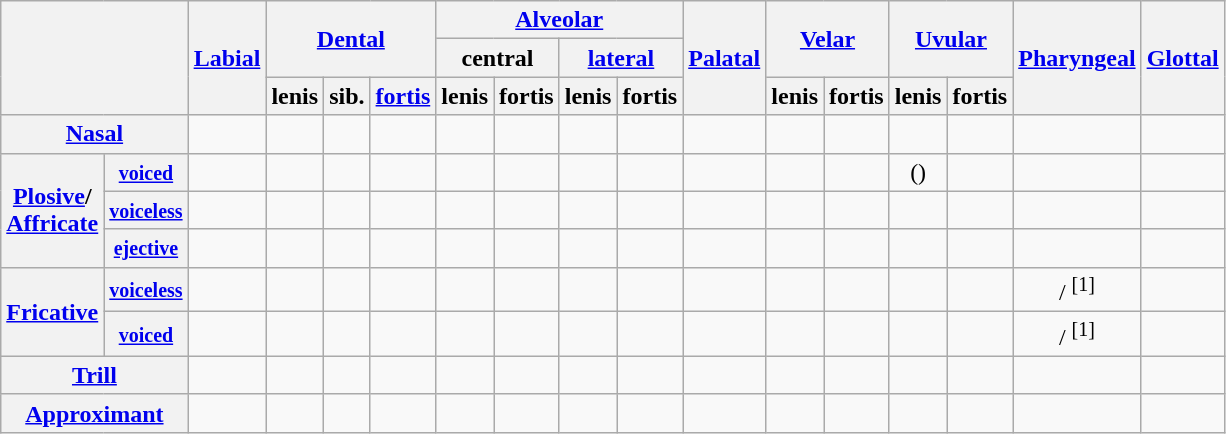<table class="wikitable" border="1">
<tr>
<th colspan="2" rowspan="3"></th>
<th rowspan="3"><a href='#'>Labial</a></th>
<th colspan="3" rowspan="2"><a href='#'>Dental</a></th>
<th colspan="4"><a href='#'>Alveolar</a></th>
<th rowspan="3"><a href='#'>Palatal</a></th>
<th colspan="2" rowspan="2"><a href='#'>Velar</a></th>
<th colspan="2" rowspan="2"><a href='#'>Uvular</a></th>
<th rowspan="3"><a href='#'>Pharyngeal</a></th>
<th rowspan="3"><a href='#'>Glottal</a></th>
</tr>
<tr align=center class=small>
<th colspan="2">central</th>
<th colspan="2"><a href='#'>lateral</a></th>
</tr>
<tr align=center class=small>
<th>lenis</th>
<th>sib.</th>
<th><a href='#'>fortis</a></th>
<th>lenis</th>
<th>fortis</th>
<th>lenis</th>
<th>fortis</th>
<th>lenis</th>
<th>fortis</th>
<th>lenis</th>
<th>fortis</th>
</tr>
<tr align=center>
<th colspan="2"><a href='#'>Nasal</a></th>
<td></td>
<td></td>
<td></td>
<td></td>
<td></td>
<td></td>
<td></td>
<td></td>
<td></td>
<td></td>
<td></td>
<td></td>
<td></td>
<td></td>
<td></td>
</tr>
<tr align=center>
<th rowspan="3"><a href='#'>Plosive</a>/<br><a href='#'>Affricate</a></th>
<th><small> <a href='#'>voiced</a></small></th>
<td></td>
<td></td>
<td></td>
<td></td>
<td></td>
<td></td>
<td></td>
<td></td>
<td></td>
<td></td>
<td></td>
<td>()</td>
<td></td>
<td></td>
<td></td>
</tr>
<tr align=center>
<th><small> <a href='#'>voiceless</a></small></th>
<td></td>
<td></td>
<td></td>
<td></td>
<td></td>
<td></td>
<td></td>
<td></td>
<td></td>
<td></td>
<td></td>
<td></td>
<td></td>
<td></td>
<td></td>
</tr>
<tr align=center>
<th><small><a href='#'>ejective</a></small></th>
<td></td>
<td></td>
<td></td>
<td></td>
<td></td>
<td></td>
<td></td>
<td></td>
<td></td>
<td></td>
<td></td>
<td></td>
<td></td>
<td></td>
<td></td>
</tr>
<tr align="center">
<th rowspan="2"><a href='#'>Fricative</a></th>
<th><small><a href='#'>voiceless</a></small></th>
<td></td>
<td></td>
<td></td>
<td></td>
<td></td>
<td></td>
<td></td>
<td></td>
<td></td>
<td></td>
<td></td>
<td></td>
<td></td>
<td>/ <sup>[1]</sup></td>
<td></td>
</tr>
<tr align="center">
<th><small> <a href='#'>voiced</a></small></th>
<td></td>
<td></td>
<td></td>
<td></td>
<td></td>
<td></td>
<td></td>
<td></td>
<td></td>
<td></td>
<td></td>
<td></td>
<td></td>
<td>/ <sup>[1]</sup></td>
<td></td>
</tr>
<tr align="center">
<th colspan="2"><a href='#'>Trill</a></th>
<td></td>
<td></td>
<td></td>
<td></td>
<td></td>
<td></td>
<td></td>
<td></td>
<td></td>
<td></td>
<td></td>
<td></td>
<td></td>
<td></td>
<td></td>
</tr>
<tr align="center">
<th colspan="2"><a href='#'>Approximant</a></th>
<td></td>
<td></td>
<td></td>
<td></td>
<td></td>
<td></td>
<td></td>
<td></td>
<td></td>
<td></td>
<td></td>
<td></td>
<td></td>
<td></td>
<td></td>
</tr>
</table>
